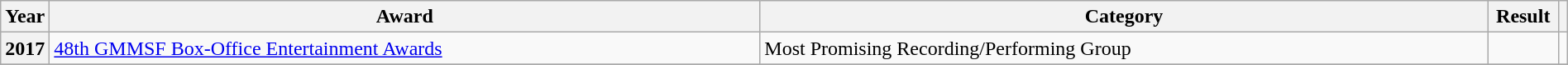<table class="wikitable plainrowheaders" style="width:100%;">
<tr>
<th scope="col" style="width:0.5%;">Year</th>
<th scope="col" style="width:47%;">Award</th>
<th scope="col" style="width:48%;">Category</th>
<th scope="col" style="width:6%;">Result</th>
<th scope="col" style="width:0.5%;"></th>
</tr>
<tr>
<th scope="row">2017</th>
<td><a href='#'>48th GMMSF Box-Office Entertainment Awards</a></td>
<td>Most Promising Recording/Performing Group</td>
<td></td>
<td style="text-align:center;"></td>
</tr>
<tr>
</tr>
</table>
